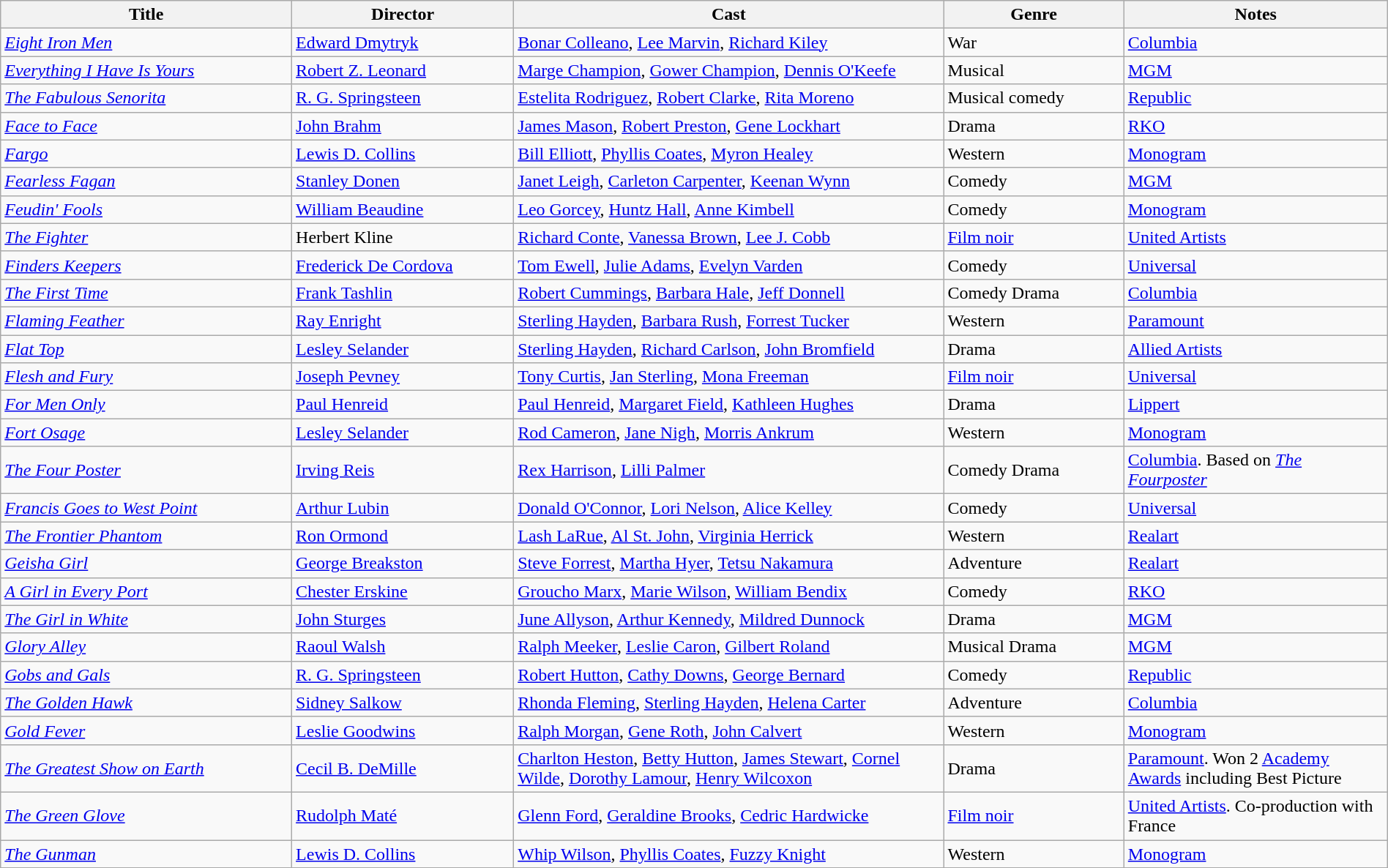<table class="wikitable" style="width:100%;">
<tr>
<th style="width:21%;">Title</th>
<th style="width:16%;">Director</th>
<th style="width:31%;">Cast</th>
<th style="width:13%;">Genre</th>
<th style="width:19%;">Notes</th>
</tr>
<tr>
<td><em><a href='#'>Eight Iron Men</a></em></td>
<td><a href='#'>Edward Dmytryk</a></td>
<td><a href='#'>Bonar Colleano</a>, <a href='#'>Lee Marvin</a>, <a href='#'>Richard Kiley</a></td>
<td>War</td>
<td><a href='#'>Columbia</a></td>
</tr>
<tr>
<td><em><a href='#'>Everything I Have Is Yours</a></em></td>
<td><a href='#'>Robert Z. Leonard</a></td>
<td><a href='#'>Marge Champion</a>, <a href='#'>Gower Champion</a>, <a href='#'>Dennis O'Keefe</a></td>
<td>Musical</td>
<td><a href='#'>MGM</a></td>
</tr>
<tr>
<td><em><a href='#'>The Fabulous Senorita</a></em></td>
<td><a href='#'>R. G. Springsteen</a></td>
<td><a href='#'>Estelita Rodriguez</a>, <a href='#'>Robert Clarke</a>, <a href='#'>Rita Moreno</a></td>
<td>Musical comedy</td>
<td><a href='#'>Republic</a></td>
</tr>
<tr>
<td><em><a href='#'>Face to Face</a> </em></td>
<td><a href='#'>John Brahm</a></td>
<td><a href='#'>James Mason</a>, <a href='#'>Robert Preston</a>, <a href='#'>Gene Lockhart</a></td>
<td>Drama</td>
<td><a href='#'>RKO</a></td>
</tr>
<tr>
<td><em><a href='#'>Fargo</a></em></td>
<td><a href='#'>Lewis D. Collins</a></td>
<td><a href='#'>Bill Elliott</a>, <a href='#'>Phyllis Coates</a>, <a href='#'>Myron Healey</a></td>
<td>Western</td>
<td><a href='#'>Monogram</a></td>
</tr>
<tr>
<td><em><a href='#'>Fearless Fagan</a></em></td>
<td><a href='#'>Stanley Donen</a></td>
<td><a href='#'>Janet Leigh</a>, <a href='#'>Carleton Carpenter</a>, <a href='#'>Keenan Wynn</a></td>
<td>Comedy</td>
<td><a href='#'>MGM</a></td>
</tr>
<tr>
<td><em><a href='#'>Feudin' Fools</a></em></td>
<td><a href='#'>William Beaudine</a></td>
<td><a href='#'>Leo Gorcey</a>, <a href='#'>Huntz Hall</a>, <a href='#'>Anne Kimbell</a></td>
<td>Comedy</td>
<td><a href='#'>Monogram</a></td>
</tr>
<tr>
<td><em><a href='#'>The Fighter</a></em></td>
<td>Herbert Kline</td>
<td><a href='#'>Richard Conte</a>, <a href='#'>Vanessa Brown</a>, <a href='#'>Lee J. Cobb</a></td>
<td><a href='#'>Film noir</a></td>
<td><a href='#'>United Artists</a></td>
</tr>
<tr>
<td><em><a href='#'>Finders Keepers</a></em></td>
<td><a href='#'>Frederick De Cordova</a></td>
<td><a href='#'>Tom Ewell</a>, <a href='#'>Julie Adams</a>, <a href='#'>Evelyn Varden</a></td>
<td>Comedy</td>
<td><a href='#'>Universal</a></td>
</tr>
<tr>
<td><em><a href='#'>The First Time</a></em></td>
<td><a href='#'>Frank Tashlin</a></td>
<td><a href='#'>Robert Cummings</a>, <a href='#'>Barbara Hale</a>, <a href='#'>Jeff Donnell</a></td>
<td>Comedy Drama</td>
<td><a href='#'>Columbia</a></td>
</tr>
<tr>
<td><em><a href='#'>Flaming Feather</a></em></td>
<td><a href='#'>Ray Enright</a></td>
<td><a href='#'>Sterling Hayden</a>, <a href='#'>Barbara Rush</a>, <a href='#'>Forrest Tucker</a></td>
<td>Western</td>
<td><a href='#'>Paramount</a></td>
</tr>
<tr>
<td><em><a href='#'>Flat Top</a></em></td>
<td><a href='#'>Lesley Selander</a></td>
<td><a href='#'>Sterling Hayden</a>, <a href='#'>Richard Carlson</a>, <a href='#'>John Bromfield</a></td>
<td>Drama</td>
<td><a href='#'>Allied Artists</a></td>
</tr>
<tr>
<td><em><a href='#'>Flesh and Fury</a></em></td>
<td><a href='#'>Joseph Pevney</a></td>
<td><a href='#'>Tony Curtis</a>, <a href='#'>Jan Sterling</a>, <a href='#'>Mona Freeman</a></td>
<td><a href='#'>Film noir</a></td>
<td><a href='#'>Universal</a></td>
</tr>
<tr>
<td><em><a href='#'>For Men Only</a></em></td>
<td><a href='#'>Paul Henreid</a></td>
<td><a href='#'>Paul Henreid</a>, <a href='#'>Margaret Field</a>, <a href='#'>Kathleen Hughes</a></td>
<td>Drama</td>
<td><a href='#'>Lippert</a></td>
</tr>
<tr>
<td><em><a href='#'>Fort Osage</a></em></td>
<td><a href='#'>Lesley Selander</a></td>
<td><a href='#'>Rod Cameron</a>, <a href='#'>Jane Nigh</a>, <a href='#'>Morris Ankrum</a></td>
<td>Western</td>
<td><a href='#'>Monogram</a></td>
</tr>
<tr>
<td><em><a href='#'>The Four Poster</a></em></td>
<td><a href='#'>Irving Reis</a></td>
<td><a href='#'>Rex Harrison</a>, <a href='#'>Lilli Palmer</a></td>
<td>Comedy Drama</td>
<td><a href='#'>Columbia</a>. Based on <em><a href='#'>The Fourposter</a></em></td>
</tr>
<tr>
<td><em><a href='#'>Francis Goes to West Point</a></em></td>
<td><a href='#'>Arthur Lubin</a></td>
<td><a href='#'>Donald O'Connor</a>, <a href='#'>Lori Nelson</a>, <a href='#'>Alice Kelley</a></td>
<td>Comedy</td>
<td><a href='#'>Universal</a></td>
</tr>
<tr>
<td><em><a href='#'>The Frontier Phantom</a></em></td>
<td><a href='#'>Ron Ormond</a></td>
<td><a href='#'>Lash LaRue</a>, <a href='#'>Al St. John</a>, <a href='#'>Virginia Herrick</a></td>
<td>Western</td>
<td><a href='#'>Realart</a></td>
</tr>
<tr>
<td><em><a href='#'>Geisha Girl</a></em></td>
<td><a href='#'>George Breakston</a></td>
<td><a href='#'>Steve Forrest</a>, <a href='#'>Martha Hyer</a>, <a href='#'>Tetsu Nakamura</a></td>
<td>Adventure</td>
<td><a href='#'>Realart</a></td>
</tr>
<tr>
<td><em><a href='#'>A Girl in Every Port</a></em></td>
<td><a href='#'>Chester Erskine</a></td>
<td><a href='#'>Groucho Marx</a>, <a href='#'>Marie Wilson</a>, <a href='#'>William Bendix</a></td>
<td>Comedy</td>
<td><a href='#'>RKO</a></td>
</tr>
<tr>
<td><em><a href='#'>The Girl in White</a></em></td>
<td><a href='#'>John Sturges</a></td>
<td><a href='#'>June Allyson</a>, <a href='#'>Arthur Kennedy</a>, <a href='#'>Mildred Dunnock</a></td>
<td>Drama</td>
<td><a href='#'>MGM</a></td>
</tr>
<tr>
<td><em><a href='#'>Glory Alley</a></em></td>
<td><a href='#'>Raoul Walsh</a></td>
<td><a href='#'>Ralph Meeker</a>, <a href='#'>Leslie Caron</a>, <a href='#'>Gilbert Roland</a></td>
<td>Musical Drama</td>
<td><a href='#'>MGM</a></td>
</tr>
<tr>
<td><em><a href='#'>Gobs and Gals</a></em></td>
<td><a href='#'>R. G. Springsteen</a></td>
<td><a href='#'>Robert Hutton</a>, <a href='#'>Cathy Downs</a>, <a href='#'>George Bernard</a></td>
<td>Comedy</td>
<td><a href='#'>Republic</a></td>
</tr>
<tr>
<td><em><a href='#'>The Golden Hawk</a></em></td>
<td><a href='#'>Sidney Salkow</a></td>
<td><a href='#'>Rhonda Fleming</a>, <a href='#'>Sterling Hayden</a>, <a href='#'>Helena Carter</a></td>
<td>Adventure</td>
<td><a href='#'>Columbia</a></td>
</tr>
<tr>
<td><em><a href='#'>Gold Fever</a></em></td>
<td><a href='#'>Leslie Goodwins</a></td>
<td><a href='#'>Ralph Morgan</a>, <a href='#'>Gene Roth</a>, <a href='#'>John Calvert</a></td>
<td>Western</td>
<td><a href='#'>Monogram</a></td>
</tr>
<tr>
<td><em><a href='#'>The Greatest Show on Earth</a></em></td>
<td><a href='#'>Cecil B. DeMille</a></td>
<td><a href='#'>Charlton Heston</a>, <a href='#'>Betty Hutton</a>, <a href='#'>James Stewart</a>, <a href='#'>Cornel Wilde</a>, <a href='#'>Dorothy Lamour</a>, <a href='#'>Henry Wilcoxon</a></td>
<td>Drama</td>
<td><a href='#'>Paramount</a>. Won 2 <a href='#'>Academy Awards</a> including Best Picture</td>
</tr>
<tr>
<td><em><a href='#'>The Green Glove</a></em></td>
<td><a href='#'>Rudolph Maté</a></td>
<td><a href='#'>Glenn Ford</a>, <a href='#'>Geraldine Brooks</a>, <a href='#'>Cedric Hardwicke</a></td>
<td><a href='#'>Film noir</a></td>
<td><a href='#'>United Artists</a>. Co-production with France</td>
</tr>
<tr>
<td><em><a href='#'>The Gunman</a></em></td>
<td><a href='#'>Lewis D. Collins</a></td>
<td><a href='#'>Whip Wilson</a>, <a href='#'>Phyllis Coates</a>, <a href='#'>Fuzzy Knight</a></td>
<td>Western</td>
<td><a href='#'>Monogram</a></td>
</tr>
<tr>
</tr>
</table>
